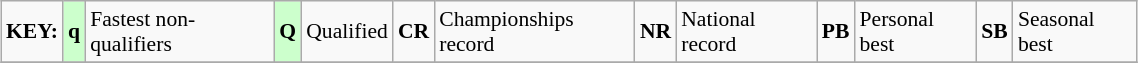<table class="wikitable" style="margin:0.5em auto; font-size:90%;position:relative;" width=60%>
<tr>
<td><strong>KEY:</strong></td>
<td bgcolor=ccffcc align=center><strong>q</strong></td>
<td>Fastest non-qualifiers</td>
<td bgcolor=ccffcc align=center><strong>Q</strong></td>
<td>Qualified</td>
<td align=center><strong>CR</strong></td>
<td>Championships record</td>
<td align=center><strong>NR</strong></td>
<td>National record</td>
<td align=center><strong>PB</strong></td>
<td>Personal best</td>
<td align=center><strong>SB</strong></td>
<td>Seasonal best</td>
</tr>
<tr>
</tr>
</table>
